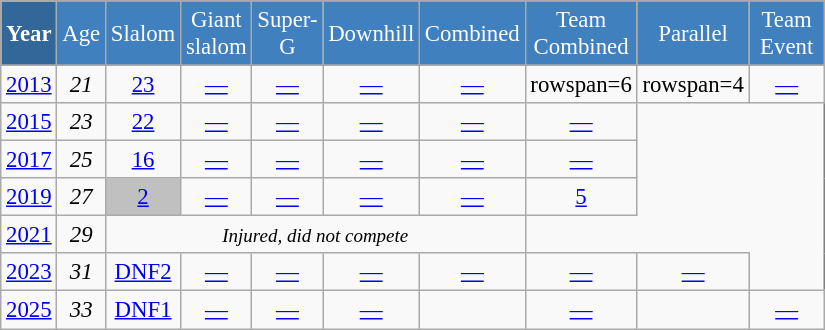<table class="wikitable" style="font-size:95%; text-align:center; border:grey solid 1px; border-collapse:collapse;" width="40%">
<tr style="background-color:#369; color:white;">
<td rowspan="2" colspan="1" width="4%"><strong>Year</strong></td>
</tr>
<tr style="background-color:#4180be; color:white;">
<td width="3%">Age</td>
<td width="5%">Slalom</td>
<td width="5%">Giant<br>slalom</td>
<td width="5%">Super-G</td>
<td width="5%">Downhill</td>
<td width="5%">Combined</td>
<td width="5%">Team<br>Combined</td>
<td width="5%">Parallel</td>
<td width="5%">Team<br> Event </td>
</tr>
<tr style="background-color:#8CB2D8; color:white;">
</tr>
<tr>
<td><a href='#'>2013</a></td>
<td><em>21</em></td>
<td><a href='#'>23</a></td>
<td><a href='#'>—</a></td>
<td><a href='#'>—</a></td>
<td><a href='#'>—</a></td>
<td><a href='#'>—</a></td>
<td>rowspan=6</td>
<td>rowspan=4</td>
<td><a href='#'>—</a></td>
</tr>
<tr>
<td><a href='#'>2015</a></td>
<td><em>23</em></td>
<td><a href='#'>22</a></td>
<td><a href='#'>—</a></td>
<td><a href='#'>—</a></td>
<td><a href='#'>—</a></td>
<td><a href='#'>—</a></td>
<td><a href='#'>—</a></td>
</tr>
<tr>
<td><a href='#'>2017</a></td>
<td><em>25</em></td>
<td><a href='#'>16</a></td>
<td><a href='#'>—</a></td>
<td><a href='#'>—</a></td>
<td><a href='#'>—</a></td>
<td><a href='#'>—</a></td>
<td><a href='#'>—</a></td>
</tr>
<tr>
<td><a href='#'>2019</a></td>
<td><em>27</em></td>
<td style="background:silver;"><a href='#'>2</a></td>
<td><a href='#'>—</a></td>
<td><a href='#'>—</a></td>
<td><a href='#'>—</a></td>
<td><a href='#'>—</a></td>
<td><a href='#'>5</a></td>
</tr>
<tr>
<td><a href='#'>2021</a></td>
<td><em>29</em></td>
<td colspan=5><em><small>Injured, did not compete</small></em></td>
</tr>
<tr>
<td><a href='#'>2023</a></td>
<td><em>31</em></td>
<td><a href='#'>DNF2</a></td>
<td><a href='#'>—</a></td>
<td><a href='#'>—</a></td>
<td><a href='#'>—</a></td>
<td><a href='#'>—</a></td>
<td><a href='#'>—</a></td>
<td><a href='#'>—</a></td>
</tr>
<tr>
<td><a href='#'>2025</a></td>
<td><em>33</em></td>
<td><a href='#'>DNF1</a></td>
<td><a href='#'>—</a></td>
<td><a href='#'>—</a></td>
<td><a href='#'>—</a></td>
<td></td>
<td><a href='#'>—</a></td>
<td></td>
<td><a href='#'>—</a></td>
</tr>
</table>
